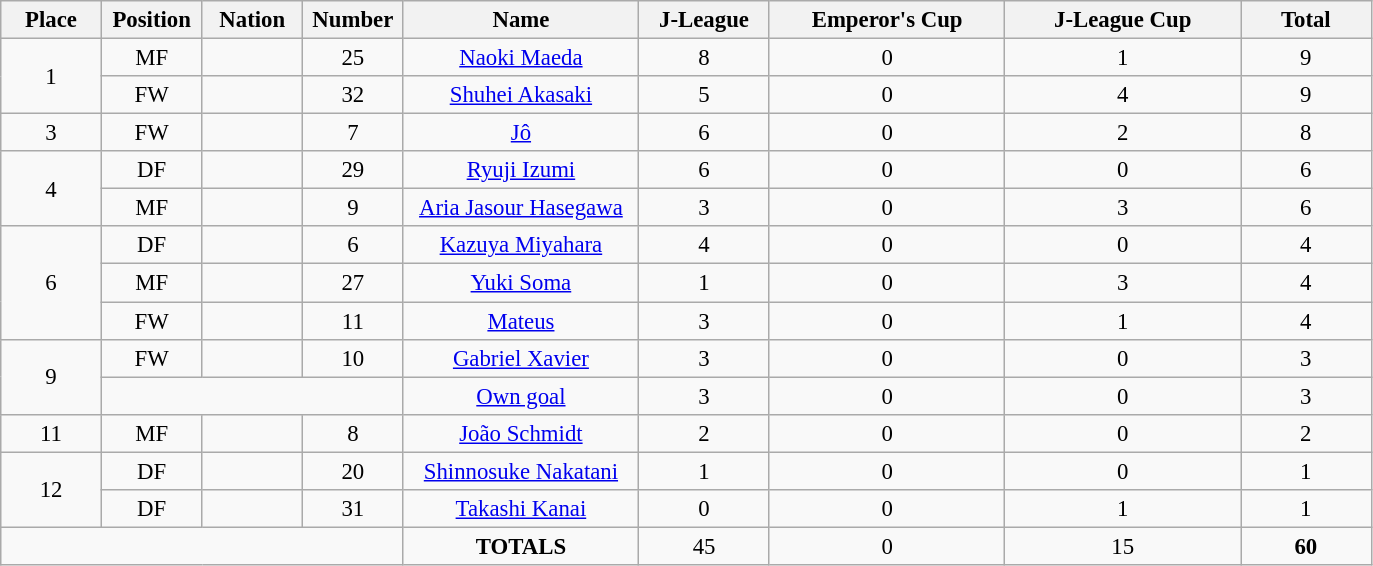<table class="wikitable" style="font-size: 95%; text-align: center;">
<tr>
<th width=60>Place</th>
<th width=60>Position</th>
<th width=60>Nation</th>
<th width=60>Number</th>
<th width=150>Name</th>
<th width=80>J-League</th>
<th width=150>Emperor's Cup</th>
<th width=150>J-League Cup</th>
<th width=80>Total</th>
</tr>
<tr>
<td rowspan="2">1</td>
<td>MF</td>
<td></td>
<td>25</td>
<td><a href='#'>Naoki Maeda</a></td>
<td>8</td>
<td>0</td>
<td>1</td>
<td>9</td>
</tr>
<tr>
<td>FW</td>
<td></td>
<td>32</td>
<td><a href='#'>Shuhei Akasaki</a></td>
<td>5</td>
<td>0</td>
<td>4</td>
<td>9</td>
</tr>
<tr>
<td>3</td>
<td>FW</td>
<td></td>
<td>7</td>
<td><a href='#'>Jô</a></td>
<td>6</td>
<td>0</td>
<td>2</td>
<td>8</td>
</tr>
<tr>
<td rowspan="2">4</td>
<td>DF</td>
<td></td>
<td>29</td>
<td><a href='#'>Ryuji Izumi</a></td>
<td>6</td>
<td>0</td>
<td>0</td>
<td>6</td>
</tr>
<tr>
<td>MF</td>
<td></td>
<td>9</td>
<td><a href='#'>Aria Jasour Hasegawa</a></td>
<td>3</td>
<td>0</td>
<td>3</td>
<td>6</td>
</tr>
<tr>
<td rowspan="3">6</td>
<td>DF</td>
<td></td>
<td>6</td>
<td><a href='#'>Kazuya Miyahara</a></td>
<td>4</td>
<td>0</td>
<td>0</td>
<td>4</td>
</tr>
<tr>
<td>MF</td>
<td></td>
<td>27</td>
<td><a href='#'>Yuki Soma</a></td>
<td>1</td>
<td>0</td>
<td>3</td>
<td>4</td>
</tr>
<tr>
<td>FW</td>
<td></td>
<td>11</td>
<td><a href='#'>Mateus</a></td>
<td>3</td>
<td>0</td>
<td>1</td>
<td>4</td>
</tr>
<tr>
<td rowspan="2">9</td>
<td>FW</td>
<td></td>
<td>10</td>
<td><a href='#'>Gabriel Xavier</a></td>
<td>3</td>
<td>0</td>
<td>0</td>
<td>3</td>
</tr>
<tr>
<td colspan="3"></td>
<td><a href='#'>Own goal</a></td>
<td>3</td>
<td>0</td>
<td>0</td>
<td>3</td>
</tr>
<tr>
<td>11</td>
<td>MF</td>
<td></td>
<td>8</td>
<td><a href='#'>João Schmidt</a></td>
<td>2</td>
<td>0</td>
<td>0</td>
<td>2</td>
</tr>
<tr>
<td rowspan="2">12</td>
<td>DF</td>
<td></td>
<td>20</td>
<td><a href='#'>Shinnosuke Nakatani</a></td>
<td>1</td>
<td>0</td>
<td>0</td>
<td>1</td>
</tr>
<tr>
<td>DF</td>
<td></td>
<td>31</td>
<td><a href='#'>Takashi Kanai</a></td>
<td>0</td>
<td>0</td>
<td>1</td>
<td>1</td>
</tr>
<tr>
<td colspan="4"></td>
<td><strong>TOTALS</strong></td>
<td>45</td>
<td>0</td>
<td>15</td>
<td><strong>60</strong></td>
</tr>
</table>
